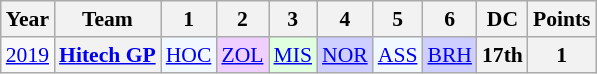<table class="wikitable" style="text-align:center; font-size:90%">
<tr>
<th>Year</th>
<th>Team</th>
<th>1</th>
<th>2</th>
<th>3</th>
<th>4</th>
<th>5</th>
<th>6</th>
<th>DC</th>
<th>Points</th>
</tr>
<tr>
<td><a href='#'>2019</a></td>
<th><a href='#'>Hitech GP</a></th>
<td style="background:#F1F8FF;"><a href='#'>HOC</a><br></td>
<td style="background:#efcfff;"><a href='#'>ZOL</a><br></td>
<td style="background:#DFFFDF;"><a href='#'>MIS</a><br></td>
<td style="background:#CFCFFF;"><a href='#'>NOR</a><br></td>
<td style="background:#F1F8FF;"><a href='#'>ASS</a><br></td>
<td style="background:#cfcfff;"><a href='#'>BRH</a><br></td>
<th>17th</th>
<th>1</th>
</tr>
</table>
